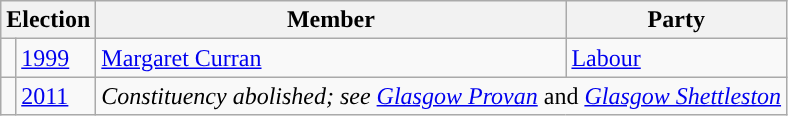<table class="wikitable">
<tr>
<th colspan="2">Election</th>
<th>Member</th>
<th>Party</th>
</tr>
<tr>
<td style="background-color: "></td>
<td><a href='#'>1999</a></td>
<td><a href='#'>Margaret Curran</a></td>
<td><a href='#'>Labour</a></td>
</tr>
<tr>
<td></td>
<td><a href='#'>2011</a></td>
<td colspan="3"><em>Constituency abolished; see <a href='#'>Glasgow Provan</a></em> and <em><a href='#'>Glasgow Shettleston</a></em></td>
</tr>
</table>
